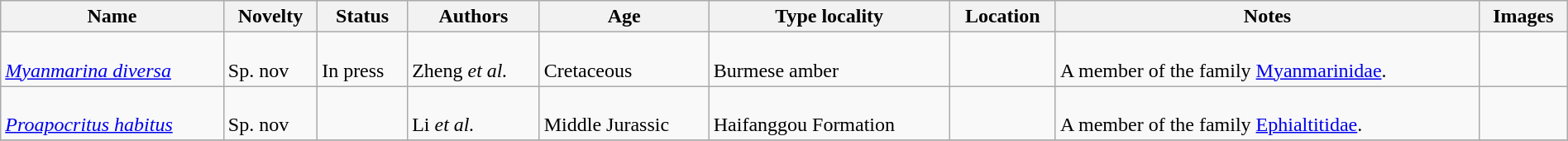<table class="wikitable sortable" align="center" width="100%">
<tr>
<th>Name</th>
<th>Novelty</th>
<th>Status</th>
<th>Authors</th>
<th>Age</th>
<th>Type locality</th>
<th>Location</th>
<th>Notes</th>
<th>Images</th>
</tr>
<tr>
<td><br><em><a href='#'>Myanmarina diversa</a></em></td>
<td><br>Sp. nov</td>
<td><br>In press</td>
<td><br>Zheng <em>et al.</em></td>
<td><br>Cretaceous</td>
<td><br>Burmese amber</td>
<td><br></td>
<td><br>A member of the family <a href='#'>Myanmarinidae</a>.</td>
<td></td>
</tr>
<tr>
<td><br><em><a href='#'>Proapocritus habitus</a></em></td>
<td><br>Sp. nov</td>
<td></td>
<td><br>Li <em>et al.</em></td>
<td><br>Middle Jurassic</td>
<td><br>Haifanggou Formation</td>
<td><br></td>
<td><br>A member of the family <a href='#'>Ephialtitidae</a>.</td>
<td></td>
</tr>
<tr>
</tr>
</table>
